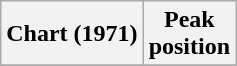<table class="wikitable sortable plainrowheaders" style="text-align:center;">
<tr>
<th scope="col">Chart (1971)</th>
<th scope="col">Peak<br>position</th>
</tr>
<tr>
</tr>
</table>
